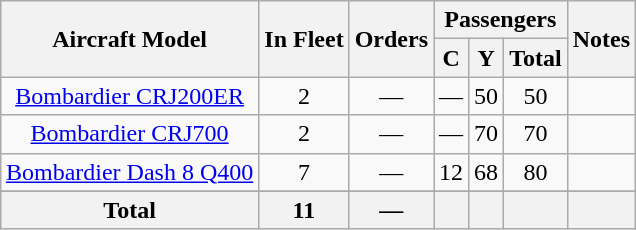<table class="wikitable" style="text-align: center; margin:0.2em auto;">
<tr>
<th rowspan=2>Aircraft Model</th>
<th rowspan=2>In Fleet</th>
<th rowspan=2>Orders</th>
<th colspan=3>Passengers</th>
<th rowspan=2>Notes</th>
</tr>
<tr>
<th><abbr>C</abbr></th>
<th><abbr>Y</abbr></th>
<th>Total</th>
</tr>
<tr>
<td><a href='#'>Bombardier CRJ200ER</a></td>
<td>2</td>
<td>—</td>
<td>—</td>
<td>50</td>
<td>50</td>
<td></td>
</tr>
<tr>
<td><a href='#'>Bombardier CRJ700</a></td>
<td>2</td>
<td>—</td>
<td>—</td>
<td>70</td>
<td>70</td>
<td></td>
</tr>
<tr>
<td><a href='#'>Bombardier Dash 8 Q400</a></td>
<td>7</td>
<td>—</td>
<td>12</td>
<td>68</td>
<td>80</td>
<td></td>
</tr>
<tr>
</tr>
<tr>
<th>Total</th>
<th>11</th>
<th>—</th>
<th></th>
<th></th>
<th></th>
<th></th>
</tr>
</table>
